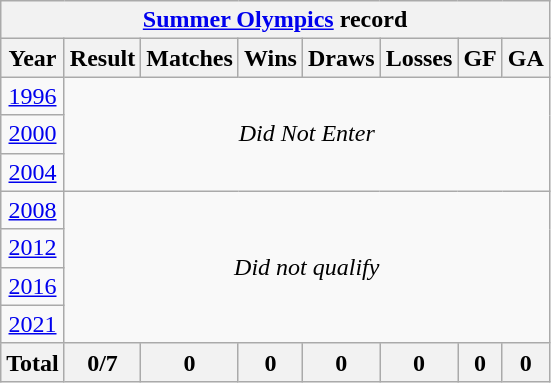<table class="wikitable" style="text-align: center;">
<tr>
<th colspan=10><a href='#'>Summer Olympics</a> record</th>
</tr>
<tr>
<th>Year</th>
<th>Result</th>
<th>Matches</th>
<th>Wins</th>
<th>Draws</th>
<th>Losses</th>
<th>GF</th>
<th>GA</th>
</tr>
<tr>
<td> <a href='#'>1996</a></td>
<td rowspan=3 colspan=8><em>Did Not Enter</em></td>
</tr>
<tr>
<td> <a href='#'>2000</a></td>
</tr>
<tr>
<td> <a href='#'>2004</a></td>
</tr>
<tr>
<td> <a href='#'>2008</a></td>
<td rowspan=4 colspan=8><em>Did not qualify</em></td>
</tr>
<tr>
<td> <a href='#'>2012</a></td>
</tr>
<tr>
<td> <a href='#'>2016</a></td>
</tr>
<tr>
<td> <a href='#'>2021</a></td>
</tr>
<tr>
<th>Total</th>
<th>0/7</th>
<th>0</th>
<th>0</th>
<th>0</th>
<th>0</th>
<th>0</th>
<th>0</th>
</tr>
</table>
